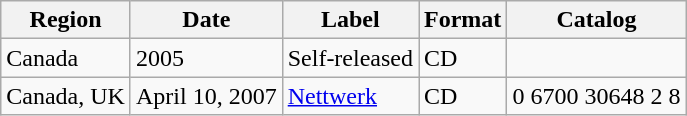<table class="wikitable">
<tr>
<th>Region</th>
<th>Date</th>
<th>Label</th>
<th>Format</th>
<th>Catalog</th>
</tr>
<tr>
<td>Canada</td>
<td>2005</td>
<td>Self-released</td>
<td>CD</td>
<td></td>
</tr>
<tr>
<td>Canada, UK</td>
<td>April 10, 2007</td>
<td><a href='#'>Nettwerk</a></td>
<td>CD</td>
<td>0 6700 30648 2 8</td>
</tr>
</table>
